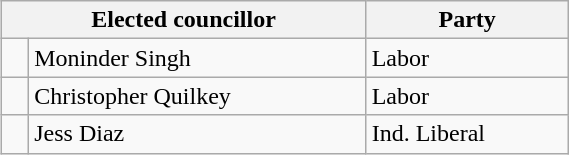<table class="wikitable" style="float:right;clear:right;width:30%">
<tr>
<th colspan="2">Elected councillor</th>
<th>Party</th>
</tr>
<tr>
<td> </td>
<td>Moninder Singh</td>
<td>Labor</td>
</tr>
<tr>
<td> </td>
<td>Christopher Quilkey</td>
<td>Labor</td>
</tr>
<tr>
<td> </td>
<td>Jess Diaz</td>
<td>Ind. Liberal</td>
</tr>
</table>
